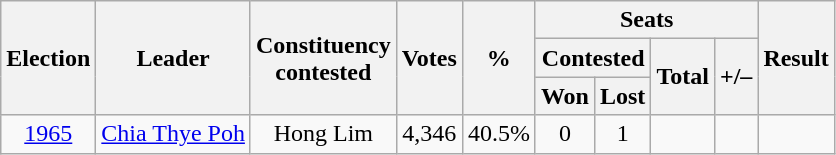<table class=wikitable style="text-align: center;">
<tr>
<th rowspan=3>Election</th>
<th rowspan=3>Leader</th>
<th rowspan=3>Constituency<br>contested</th>
<th rowspan=3>Votes</th>
<th rowspan=3>%</th>
<th colspan=4>Seats</th>
<th rowspan=3>Result</th>
</tr>
<tr>
<th colspan=2>Contested</th>
<th rowspan=2>Total</th>
<th rowspan=2>+/–</th>
</tr>
<tr>
<th>Won</th>
<th>Lost</th>
</tr>
<tr>
<td><a href='#'>1965</a></td>
<td><a href='#'>Chia Thye Poh </a></td>
<td>Hong Lim</td>
<td>4,346</td>
<td>40.5%</td>
<td>0</td>
<td>1</td>
<td></td>
<td></td>
<td></td>
</tr>
</table>
